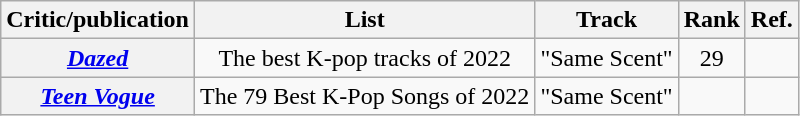<table class="wikitable plainrowheaders" style="text-align:center">
<tr>
<th>Critic/publication</th>
<th>List</th>
<th>Track</th>
<th>Rank</th>
<th>Ref.</th>
</tr>
<tr>
<th scope="row"><em><a href='#'>Dazed</a></em></th>
<td>The best K-pop tracks of 2022</td>
<td>"Same Scent"</td>
<td align="center">29</td>
<td style="text-align:center"></td>
</tr>
<tr>
<th scope="row"><em><a href='#'>Teen Vogue</a></em></th>
<td>The 79 Best K-Pop Songs of 2022</td>
<td>"Same Scent"</td>
<td></td>
<td style="text-align:center;"></td>
</tr>
</table>
